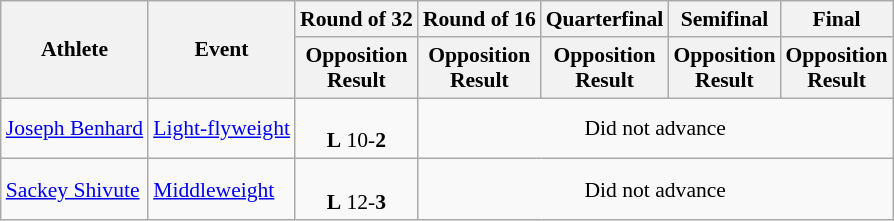<table class=wikitable style=font-size:90%>
<tr>
<th rowspan=2>Athlete</th>
<th rowspan=2>Event</th>
<th>Round of 32</th>
<th>Round of 16</th>
<th>Quarterfinal</th>
<th>Semifinal</th>
<th>Final</th>
</tr>
<tr>
<th>Opposition<br>Result</th>
<th>Opposition<br>Result</th>
<th>Opposition<br>Result</th>
<th>Opposition<br>Result</th>
<th>Opposition<br>Result</th>
</tr>
<tr>
<td><a href='#'>Joseph Benhard</a></td>
<td><a href='#'>Light-flyweight</a></td>
<td align=center><br><strong>L</strong> 10-<strong>2</strong></td>
<td colspan=4 align=center>Did not advance</td>
</tr>
<tr>
<td><a href='#'>Sackey Shivute</a></td>
<td><a href='#'>Middleweight</a></td>
<td align=center><br><strong>L</strong> 12-<strong>3</strong></td>
<td colspan=4 align=center>Did not advance</td>
</tr>
</table>
